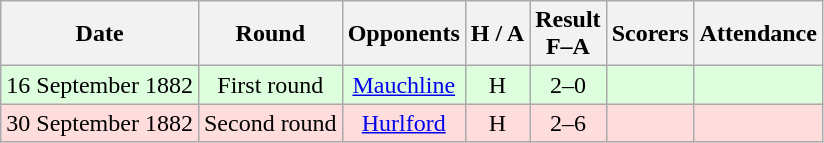<table class="wikitable" style="text-align:center">
<tr>
<th>Date</th>
<th>Round</th>
<th>Opponents</th>
<th>H / A</th>
<th>Result<br>F–A</th>
<th>Scorers</th>
<th>Attendance</th>
</tr>
<tr bgcolor=#ddffdd>
<td>16 September 1882</td>
<td>First round</td>
<td><a href='#'>Mauchline</a></td>
<td>H</td>
<td>2–0</td>
<td></td>
<td></td>
</tr>
<tr bgcolor=#ffdddd>
<td>30 September 1882</td>
<td>Second round</td>
<td><a href='#'>Hurlford</a></td>
<td>H</td>
<td>2–6</td>
<td></td>
<td></td>
</tr>
</table>
